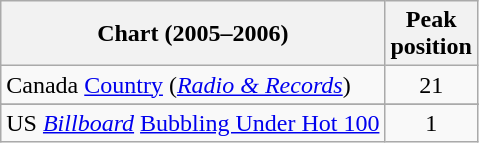<table class="wikitable sortable">
<tr>
<th>Chart (2005–2006)</th>
<th>Peak<br>position</th>
</tr>
<tr>
<td align="left">Canada <a href='#'>Country</a> (<em><a href='#'>Radio & Records</a></em>)</td>
<td align="center">21</td>
</tr>
<tr>
</tr>
<tr>
<td>US <em><a href='#'>Billboard</a></em> <a href='#'>Bubbling Under Hot 100</a></td>
<td align="center">1</td>
</tr>
</table>
